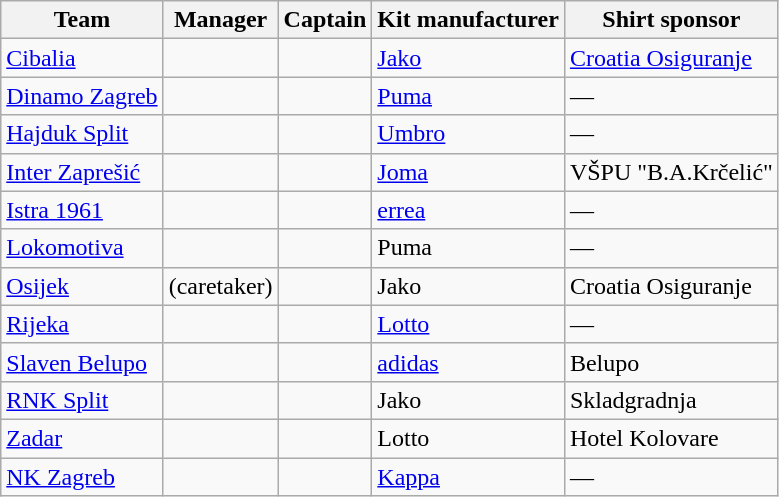<table class="wikitable sortable" style="text-align: left;">
<tr>
<th>Team</th>
<th>Manager</th>
<th>Captain</th>
<th>Kit manufacturer</th>
<th>Shirt sponsor</th>
</tr>
<tr>
<td><a href='#'>Cibalia</a></td>
<td> </td>
<td> </td>
<td><a href='#'>Jako</a></td>
<td><a href='#'>Croatia Osiguranje</a></td>
</tr>
<tr>
<td><a href='#'>Dinamo Zagreb</a></td>
<td> </td>
<td> </td>
<td><a href='#'>Puma</a></td>
<td>—</td>
</tr>
<tr>
<td><a href='#'>Hajduk Split</a></td>
<td> </td>
<td> </td>
<td><a href='#'>Umbro</a></td>
<td>—</td>
</tr>
<tr>
<td><a href='#'>Inter Zaprešić</a></td>
<td> </td>
<td> </td>
<td><a href='#'>Joma</a></td>
<td>VŠPU "B.A.Krčelić"</td>
</tr>
<tr>
<td><a href='#'>Istra 1961</a></td>
<td> </td>
<td> </td>
<td><a href='#'>errea</a></td>
<td>—</td>
</tr>
<tr>
<td><a href='#'>Lokomotiva</a></td>
<td> </td>
<td> </td>
<td>Puma</td>
<td>—</td>
</tr>
<tr>
<td><a href='#'>Osijek</a></td>
<td>  (caretaker)</td>
<td> </td>
<td>Jako</td>
<td>Croatia Osiguranje</td>
</tr>
<tr>
<td><a href='#'>Rijeka</a></td>
<td> </td>
<td> </td>
<td><a href='#'>Lotto</a></td>
<td>—</td>
</tr>
<tr>
<td><a href='#'>Slaven Belupo</a></td>
<td> </td>
<td> </td>
<td><a href='#'>adidas</a></td>
<td>Belupo</td>
</tr>
<tr>
<td><a href='#'>RNK Split</a></td>
<td> </td>
<td> </td>
<td>Jako</td>
<td>Skladgradnja</td>
</tr>
<tr>
<td><a href='#'>Zadar</a></td>
<td> </td>
<td> </td>
<td>Lotto</td>
<td>Hotel Kolovare</td>
</tr>
<tr>
<td><a href='#'>NK Zagreb</a></td>
<td> </td>
<td> </td>
<td><a href='#'>Kappa</a></td>
<td>—</td>
</tr>
</table>
